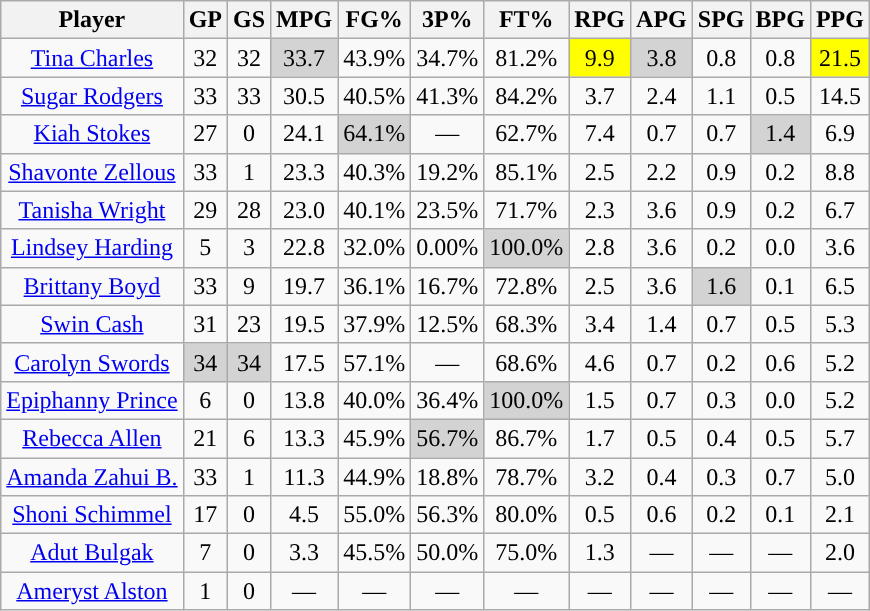<table class="wikitable sortable" style="text-align:center;">
<tr>
<th>Player</th>
<th>GP</th>
<th>GS</th>
<th>MPG</th>
<th>FG%</th>
<th>3P%</th>
<th>FT%</th>
<th>RPG</th>
<th>APG</th>
<th>SPG</th>
<th>BPG</th>
<th>PPG</th>
</tr>
<tr>
<td><a href='#'>Tina Charles</a></td>
<td>32</td>
<td>32</td>
<td style="background:#D3D3D3;">33.7</td>
<td>43.9%</td>
<td>34.7%</td>
<td>81.2%</td>
<td style="background:yellow;">9.9</td>
<td style="background:#D3D3D3;">3.8</td>
<td>0.8</td>
<td>0.8</td>
<td style="background:yellow;">21.5</td>
</tr>
<tr>
<td><a href='#'>Sugar Rodgers</a></td>
<td>33</td>
<td>33</td>
<td>30.5</td>
<td>40.5%</td>
<td>41.3%</td>
<td>84.2%</td>
<td>3.7</td>
<td>2.4</td>
<td>1.1</td>
<td>0.5</td>
<td>14.5</td>
</tr>
<tr>
<td><a href='#'>Kiah Stokes</a></td>
<td>27</td>
<td>0</td>
<td>24.1</td>
<td style="background:#D3D3D3;">64.1%</td>
<td>—</td>
<td>62.7%</td>
<td>7.4</td>
<td>0.7</td>
<td>0.7</td>
<td style="background:#D3D3D3;">1.4</td>
<td>6.9</td>
</tr>
<tr>
<td><a href='#'>Shavonte Zellous</a></td>
<td>33</td>
<td>1</td>
<td>23.3</td>
<td>40.3%</td>
<td>19.2%</td>
<td>85.1%</td>
<td>2.5</td>
<td>2.2</td>
<td>0.9</td>
<td>0.2</td>
<td>8.8</td>
</tr>
<tr>
<td><a href='#'>Tanisha Wright</a></td>
<td>29</td>
<td>28</td>
<td>23.0</td>
<td>40.1%</td>
<td>23.5%</td>
<td>71.7%</td>
<td>2.3</td>
<td>3.6</td>
<td>0.9</td>
<td>0.2</td>
<td>6.7</td>
</tr>
<tr>
<td><a href='#'>Lindsey Harding</a></td>
<td>5</td>
<td>3</td>
<td>22.8</td>
<td>32.0%</td>
<td>0.00%</td>
<td style="background:#D3D3D3;">100.0%</td>
<td>2.8</td>
<td>3.6</td>
<td>0.2</td>
<td>0.0</td>
<td>3.6</td>
</tr>
<tr>
<td><a href='#'>Brittany Boyd</a></td>
<td>33</td>
<td>9</td>
<td>19.7</td>
<td>36.1%</td>
<td>16.7%</td>
<td>72.8%</td>
<td>2.5</td>
<td>3.6</td>
<td style="background:#D3D3D3;">1.6</td>
<td>0.1</td>
<td>6.5</td>
</tr>
<tr>
<td><a href='#'>Swin Cash</a></td>
<td>31</td>
<td>23</td>
<td>19.5</td>
<td>37.9%</td>
<td>12.5%</td>
<td>68.3%</td>
<td>3.4</td>
<td>1.4</td>
<td>0.7</td>
<td>0.5</td>
<td>5.3</td>
</tr>
<tr>
<td><a href='#'>Carolyn Swords</a></td>
<td style="background:#D3D3D3;">34</td>
<td style="background:#D3D3D3;">34</td>
<td>17.5</td>
<td>57.1%</td>
<td>—</td>
<td>68.6%</td>
<td>4.6</td>
<td>0.7</td>
<td>0.2</td>
<td>0.6</td>
<td>5.2</td>
</tr>
<tr>
<td><a href='#'>Epiphanny Prince</a></td>
<td>6</td>
<td>0</td>
<td>13.8</td>
<td>40.0%</td>
<td>36.4%</td>
<td style="background:#D3D3D3;">100.0%</td>
<td>1.5</td>
<td>0.7</td>
<td>0.3</td>
<td>0.0</td>
<td>5.2</td>
</tr>
<tr>
<td><a href='#'>Rebecca Allen</a></td>
<td>21</td>
<td>6</td>
<td>13.3</td>
<td>45.9%</td>
<td style="background:#D3D3D3;">56.7%</td>
<td>86.7%</td>
<td>1.7</td>
<td>0.5</td>
<td>0.4</td>
<td>0.5</td>
<td>5.7</td>
</tr>
<tr>
<td><a href='#'>Amanda Zahui B.</a></td>
<td>33</td>
<td>1</td>
<td>11.3</td>
<td>44.9%</td>
<td>18.8%</td>
<td>78.7%</td>
<td>3.2</td>
<td>0.4</td>
<td>0.3</td>
<td>0.7</td>
<td>5.0</td>
</tr>
<tr>
<td><a href='#'>Shoni Schimmel</a></td>
<td>17</td>
<td>0</td>
<td>4.5</td>
<td>55.0%</td>
<td>56.3%</td>
<td>80.0%</td>
<td>0.5</td>
<td>0.6</td>
<td>0.2</td>
<td>0.1</td>
<td>2.1</td>
</tr>
<tr>
<td><a href='#'>Adut Bulgak</a></td>
<td>7</td>
<td>0</td>
<td>3.3</td>
<td>45.5%</td>
<td>50.0%</td>
<td>75.0%</td>
<td>1.3</td>
<td>—</td>
<td>—</td>
<td>—</td>
<td>2.0</td>
</tr>
<tr>
<td><a href='#'>Ameryst Alston</a></td>
<td>1</td>
<td>0</td>
<td>—</td>
<td>—</td>
<td>—</td>
<td>—</td>
<td>—</td>
<td>—</td>
<td>—</td>
<td>—</td>
<td>—</td>
</tr>
</table>
